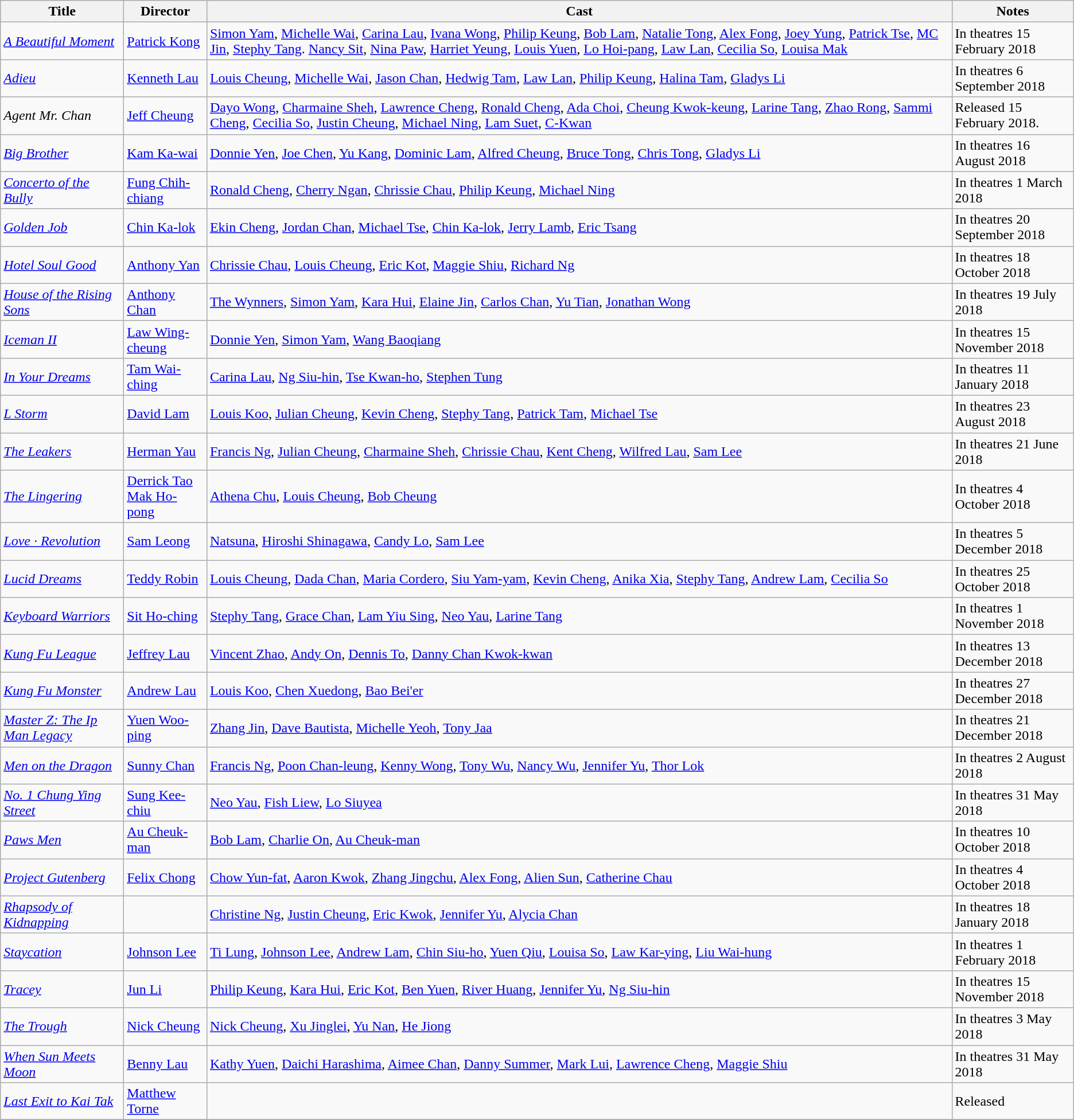<table class="wikitable sortable">
<tr>
<th>Title</th>
<th>Director</th>
<th>Cast</th>
<th>Notes</th>
</tr>
<tr>
<td><em><a href='#'>A Beautiful Moment</a></em></td>
<td><a href='#'>Patrick Kong</a></td>
<td><a href='#'>Simon Yam</a>, <a href='#'>Michelle Wai</a>, <a href='#'>Carina Lau</a>, <a href='#'>Ivana Wong</a>, <a href='#'>Philip Keung</a>, <a href='#'>Bob Lam</a>, <a href='#'>Natalie Tong</a>, <a href='#'>Alex Fong</a>, <a href='#'>Joey Yung</a>, <a href='#'>Patrick Tse</a>, <a href='#'>MC Jin</a>, <a href='#'>Stephy Tang</a>. <a href='#'>Nancy Sit</a>, <a href='#'>Nina Paw</a>, <a href='#'>Harriet Yeung</a>, <a href='#'>Louis Yuen</a>, <a href='#'>Lo Hoi-pang</a>, <a href='#'>Law Lan</a>, <a href='#'>Cecilia So</a>, <a href='#'>Louisa Mak</a></td>
<td>In theatres 15 February 2018</td>
</tr>
<tr>
<td><em><a href='#'>Adieu</a></em></td>
<td><a href='#'>Kenneth Lau</a></td>
<td><a href='#'>Louis Cheung</a>, <a href='#'>Michelle Wai</a>, <a href='#'>Jason Chan</a>, <a href='#'>Hedwig Tam</a>, <a href='#'>Law Lan</a>, <a href='#'>Philip Keung</a>, <a href='#'>Halina Tam</a>, <a href='#'>Gladys Li</a></td>
<td>In theatres 6 September 2018</td>
</tr>
<tr>
<td><em>Agent Mr. Chan</em></td>
<td><a href='#'>Jeff Cheung</a></td>
<td><a href='#'>Dayo Wong</a>, <a href='#'>Charmaine Sheh</a>, <a href='#'>Lawrence Cheng</a>, <a href='#'>Ronald Cheng</a>, <a href='#'>Ada Choi</a>, <a href='#'>Cheung Kwok-keung</a>, <a href='#'>Larine Tang</a>, <a href='#'>Zhao Rong</a>, <a href='#'>Sammi Cheng</a>, <a href='#'>Cecilia So</a>, <a href='#'>Justin Cheung</a>, <a href='#'>Michael Ning</a>, <a href='#'>Lam Suet</a>, <a href='#'>C-Kwan</a></td>
<td>Released 15 February 2018.</td>
</tr>
<tr>
<td><em><a href='#'>Big Brother</a></em></td>
<td><a href='#'>Kam Ka-wai</a></td>
<td><a href='#'>Donnie Yen</a>, <a href='#'>Joe Chen</a>, <a href='#'>Yu Kang</a>, <a href='#'>Dominic Lam</a>, <a href='#'>Alfred Cheung</a>, <a href='#'>Bruce Tong</a>, <a href='#'>Chris Tong</a>, <a href='#'>Gladys Li</a></td>
<td>In theatres 16 August 2018</td>
</tr>
<tr>
<td><em><a href='#'>Concerto of the Bully</a></em></td>
<td><a href='#'>Fung Chih-chiang</a></td>
<td><a href='#'>Ronald Cheng</a>, <a href='#'>Cherry Ngan</a>, <a href='#'>Chrissie Chau</a>, <a href='#'>Philip Keung</a>, <a href='#'>Michael Ning</a></td>
<td>In theatres 1 March 2018</td>
</tr>
<tr>
<td><em><a href='#'>Golden Job</a></em></td>
<td><a href='#'>Chin Ka-lok</a></td>
<td><a href='#'>Ekin Cheng</a>, <a href='#'>Jordan Chan</a>, <a href='#'>Michael Tse</a>, <a href='#'>Chin Ka-lok</a>, <a href='#'>Jerry Lamb</a>, <a href='#'>Eric Tsang</a></td>
<td>In theatres 20 September 2018</td>
</tr>
<tr>
<td><em><a href='#'>Hotel Soul Good</a></em></td>
<td><a href='#'>Anthony Yan</a></td>
<td><a href='#'>Chrissie Chau</a>, <a href='#'>Louis Cheung</a>, <a href='#'>Eric Kot</a>, <a href='#'>Maggie Shiu</a>, <a href='#'>Richard Ng</a></td>
<td>In theatres 18 October 2018</td>
</tr>
<tr>
<td><em><a href='#'>House of the Rising Sons</a></em></td>
<td><a href='#'>Anthony Chan</a></td>
<td><a href='#'>The Wynners</a>, <a href='#'>Simon Yam</a>, <a href='#'>Kara Hui</a>, <a href='#'>Elaine Jin</a>, <a href='#'>Carlos Chan</a>, <a href='#'>Yu Tian</a>, <a href='#'>Jonathan Wong</a></td>
<td>In theatres 19 July 2018</td>
</tr>
<tr>
<td><em><a href='#'>Iceman II</a></em></td>
<td><a href='#'>Law Wing-cheung</a></td>
<td><a href='#'>Donnie Yen</a>, <a href='#'>Simon Yam</a>, <a href='#'>Wang Baoqiang</a></td>
<td>In theatres 15 November 2018</td>
</tr>
<tr>
<td><em><a href='#'>In Your Dreams</a></em></td>
<td><a href='#'>Tam Wai-ching</a></td>
<td><a href='#'>Carina Lau</a>, <a href='#'>Ng Siu-hin</a>, <a href='#'>Tse Kwan-ho</a>, <a href='#'>Stephen Tung</a></td>
<td>In theatres 11 January 2018</td>
</tr>
<tr>
<td><em><a href='#'>L Storm</a></em></td>
<td><a href='#'>David Lam</a></td>
<td><a href='#'>Louis Koo</a>, <a href='#'>Julian Cheung</a>, <a href='#'>Kevin Cheng</a>, <a href='#'>Stephy Tang</a>, <a href='#'>Patrick Tam</a>, <a href='#'>Michael Tse</a></td>
<td>In theatres 23 August 2018</td>
</tr>
<tr>
<td><em><a href='#'>The Leakers</a></em></td>
<td><a href='#'>Herman Yau</a></td>
<td><a href='#'>Francis Ng</a>, <a href='#'>Julian Cheung</a>, <a href='#'>Charmaine Sheh</a>, <a href='#'>Chrissie Chau</a>, <a href='#'>Kent Cheng</a>, <a href='#'>Wilfred Lau</a>, <a href='#'>Sam Lee</a></td>
<td>In theatres 21 June 2018</td>
</tr>
<tr>
<td><em><a href='#'>The Lingering</a></em></td>
<td><a href='#'>Derrick Tao</a> <br> <a href='#'>Mak Ho-pong</a></td>
<td><a href='#'>Athena Chu</a>, <a href='#'>Louis Cheung</a>, <a href='#'>Bob Cheung</a></td>
<td>In theatres 4 October 2018</td>
</tr>
<tr>
<td><em><a href='#'>Love · Revolution</a></em></td>
<td><a href='#'>Sam Leong</a></td>
<td><a href='#'>Natsuna</a>, <a href='#'>Hiroshi Shinagawa</a>, <a href='#'>Candy Lo</a>, <a href='#'>Sam Lee</a></td>
<td>In theatres 5 December 2018</td>
</tr>
<tr>
<td><em><a href='#'>Lucid Dreams</a></em></td>
<td><a href='#'>Teddy Robin</a></td>
<td><a href='#'>Louis Cheung</a>, <a href='#'>Dada Chan</a>, <a href='#'>Maria Cordero</a>, <a href='#'>Siu Yam-yam</a>, <a href='#'>Kevin Cheng</a>, <a href='#'>Anika Xia</a>, <a href='#'>Stephy Tang</a>, <a href='#'>Andrew Lam</a>, <a href='#'>Cecilia So</a></td>
<td>In theatres 25 October 2018</td>
</tr>
<tr>
<td><em><a href='#'>Keyboard Warriors</a></em></td>
<td><a href='#'>Sit Ho-ching</a></td>
<td><a href='#'>Stephy Tang</a>, <a href='#'>Grace Chan</a>, <a href='#'>Lam Yiu Sing</a>, <a href='#'>Neo Yau</a>, <a href='#'>Larine Tang</a></td>
<td>In theatres 1 November 2018</td>
</tr>
<tr>
<td><em><a href='#'>Kung Fu League</a></em></td>
<td><a href='#'>Jeffrey Lau</a></td>
<td><a href='#'>Vincent Zhao</a>, <a href='#'>Andy On</a>, <a href='#'>Dennis To</a>, <a href='#'>Danny Chan Kwok-kwan</a></td>
<td>In theatres 13 December 2018</td>
</tr>
<tr>
<td><em><a href='#'>Kung Fu Monster</a></em></td>
<td><a href='#'>Andrew Lau</a></td>
<td><a href='#'>Louis Koo</a>, <a href='#'>Chen Xuedong</a>, <a href='#'>Bao Bei'er</a></td>
<td>In theatres 27 December 2018</td>
</tr>
<tr>
<td><em><a href='#'>Master Z: The Ip Man Legacy</a></em></td>
<td><a href='#'>Yuen Woo-ping</a></td>
<td><a href='#'>Zhang Jin</a>, <a href='#'>Dave Bautista</a>, <a href='#'>Michelle Yeoh</a>, <a href='#'>Tony Jaa</a></td>
<td>In theatres 21 December 2018</td>
</tr>
<tr>
<td><em><a href='#'>Men on the Dragon</a></em></td>
<td><a href='#'>Sunny Chan</a></td>
<td><a href='#'>Francis Ng</a>, <a href='#'>Poon Chan-leung</a>, <a href='#'>Kenny Wong</a>, <a href='#'>Tony Wu</a>, <a href='#'>Nancy Wu</a>, <a href='#'>Jennifer Yu</a>, <a href='#'>Thor Lok</a></td>
<td>In theatres 2 August 2018</td>
</tr>
<tr>
<td><em><a href='#'>No. 1 Chung Ying Street</a></em></td>
<td><a href='#'>Sung Kee-chiu</a></td>
<td><a href='#'>Neo Yau</a>, <a href='#'>Fish Liew</a>, <a href='#'>Lo Siuyea</a></td>
<td>In theatres 31 May 2018</td>
</tr>
<tr>
<td><em><a href='#'>Paws Men</a></em></td>
<td><a href='#'>Au Cheuk-man</a></td>
<td><a href='#'>Bob Lam</a>, <a href='#'>Charlie On</a>, <a href='#'>Au Cheuk-man</a></td>
<td>In theatres 10 October 2018</td>
</tr>
<tr>
<td><em><a href='#'>Project Gutenberg</a></em></td>
<td><a href='#'>Felix Chong</a></td>
<td><a href='#'>Chow Yun-fat</a>, <a href='#'>Aaron Kwok</a>, <a href='#'>Zhang Jingchu</a>, <a href='#'>Alex Fong</a>, <a href='#'>Alien Sun</a>, <a href='#'>Catherine Chau</a></td>
<td>In theatres 4 October 2018</td>
</tr>
<tr>
<td><em><a href='#'>Rhapsody of Kidnapping</a></em></td>
<td></td>
<td><a href='#'>Christine Ng</a>, <a href='#'>Justin Cheung</a>, <a href='#'>Eric Kwok</a>, <a href='#'>Jennifer Yu</a>, <a href='#'>Alycia Chan</a></td>
<td>In theatres 18 January 2018</td>
</tr>
<tr>
<td><em><a href='#'>Staycation</a></em></td>
<td><a href='#'>Johnson Lee</a></td>
<td><a href='#'>Ti Lung</a>, <a href='#'>Johnson Lee</a>, <a href='#'>Andrew Lam</a>, <a href='#'>Chin Siu-ho</a>, <a href='#'>Yuen Qiu</a>, <a href='#'>Louisa So</a>, <a href='#'>Law Kar-ying</a>, <a href='#'>Liu Wai-hung</a></td>
<td>In theatres 1 February 2018</td>
</tr>
<tr>
<td><em><a href='#'>Tracey</a></em></td>
<td><a href='#'>Jun Li</a></td>
<td><a href='#'>Philip Keung</a>, <a href='#'>Kara Hui</a>, <a href='#'>Eric Kot</a>, <a href='#'>Ben Yuen</a>, <a href='#'>River Huang</a>, <a href='#'>Jennifer Yu</a>, <a href='#'>Ng Siu-hin</a></td>
<td>In theatres 15 November 2018</td>
</tr>
<tr>
<td><em><a href='#'>The Trough</a></em></td>
<td><a href='#'>Nick Cheung</a></td>
<td><a href='#'>Nick Cheung</a>, <a href='#'>Xu Jinglei</a>, <a href='#'>Yu Nan</a>, <a href='#'>He Jiong</a></td>
<td>In theatres 3 May 2018</td>
</tr>
<tr>
<td><em><a href='#'>When Sun Meets Moon</a></em></td>
<td><a href='#'>Benny Lau</a></td>
<td><a href='#'>Kathy Yuen</a>, <a href='#'>Daichi Harashima</a>, <a href='#'>Aimee Chan</a>, <a href='#'>Danny Summer</a>, <a href='#'>Mark Lui</a>, <a href='#'>Lawrence Cheng</a>, <a href='#'>Maggie Shiu</a></td>
<td>In theatres 31 May 2018</td>
</tr>
<tr>
<td><em><a href='#'>Last Exit to Kai Tak</a></em></td>
<td><a href='#'>Matthew Torne</a></td>
<td></td>
<td>Released</td>
</tr>
<tr>
</tr>
</table>
